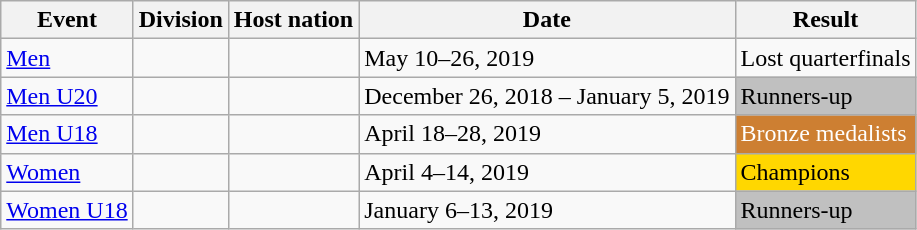<table class="wikitable">
<tr>
<th>Event</th>
<th>Division</th>
<th>Host nation</th>
<th>Date</th>
<th>Result</th>
</tr>
<tr>
<td><a href='#'>Men</a></td>
<td></td>
<td></td>
<td>May 10–26, 2019</td>
<td>Lost quarterfinals<br></td>
</tr>
<tr>
<td><a href='#'>Men U20</a></td>
<td></td>
<td></td>
<td>December 26, 2018 – January 5, 2019</td>
<td style="background:#C0C0C0">Runners-up<br></td>
</tr>
<tr>
<td><a href='#'>Men U18</a></td>
<td></td>
<td></td>
<td>April 18–28, 2019</td>
<td style="background:#CD7F32; color:white">Bronze medalists<br></td>
</tr>
<tr>
<td><a href='#'>Women</a></td>
<td></td>
<td></td>
<td>April 4–14, 2019</td>
<td style="background:#FFD700">Champions<br></td>
</tr>
<tr>
<td><a href='#'>Women U18</a></td>
<td></td>
<td></td>
<td>January 6–13, 2019</td>
<td style="background:#C0C0C0">Runners-up<br></td>
</tr>
</table>
